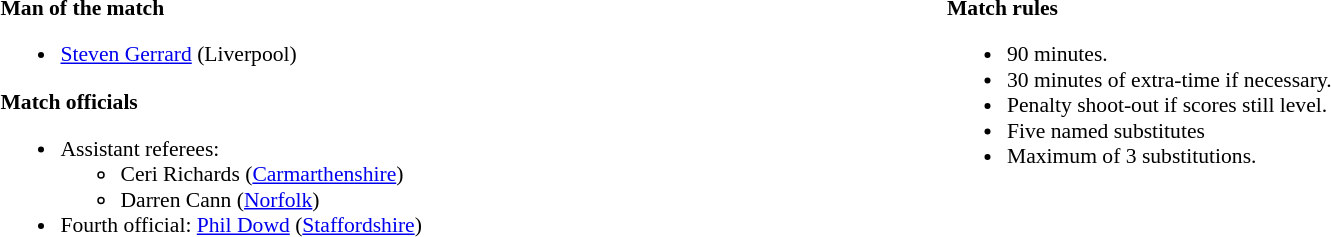<table style="width:100%;font-size:90%">
<tr>
<td style="width:50%;vertical-align:top"><br><strong>Man of the match</strong><ul><li><a href='#'>Steven Gerrard</a> (Liverpool)</li></ul><strong>Match officials</strong><ul><li>Assistant referees:<ul><li>Ceri Richards (<a href='#'>Carmarthenshire</a>)</li><li>Darren Cann (<a href='#'>Norfolk</a>)</li></ul></li><li>Fourth official: <a href='#'>Phil Dowd</a> (<a href='#'>Staffordshire</a>)</li></ul></td>
<td style="width:50%;vertical-align:top"><br><strong>Match rules</strong><ul><li>90 minutes.</li><li>30 minutes of extra-time if necessary.</li><li>Penalty shoot-out if scores still level.</li><li>Five named substitutes</li><li>Maximum of 3 substitutions.</li></ul></td>
</tr>
</table>
